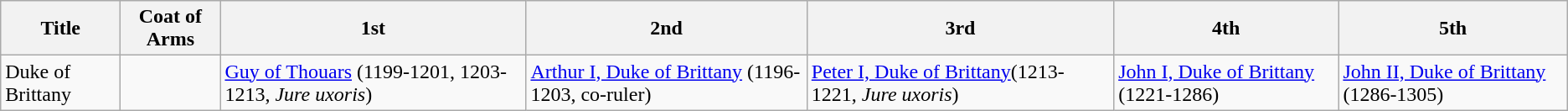<table class="wikitable">
<tr>
<th>Title</th>
<th>Coat of Arms</th>
<th>1st</th>
<th>2nd</th>
<th>3rd</th>
<th>4th</th>
<th>5th</th>
</tr>
<tr>
<td>Duke of Brittany</td>
<td></td>
<td><a href='#'>Guy of Thouars</a> (1199-1201, 1203-1213, <em>Jure uxoris</em>)</td>
<td><a href='#'>Arthur I, Duke of Brittany</a> (1196-1203, co-ruler)</td>
<td><a href='#'>Peter I, Duke of Brittany</a>(1213-1221, <em>Jure uxoris</em>)</td>
<td><a href='#'>John I, Duke of Brittany</a> (1221-1286)</td>
<td><a href='#'>John II, Duke of Brittany</a> (1286-1305)</td>
</tr>
</table>
